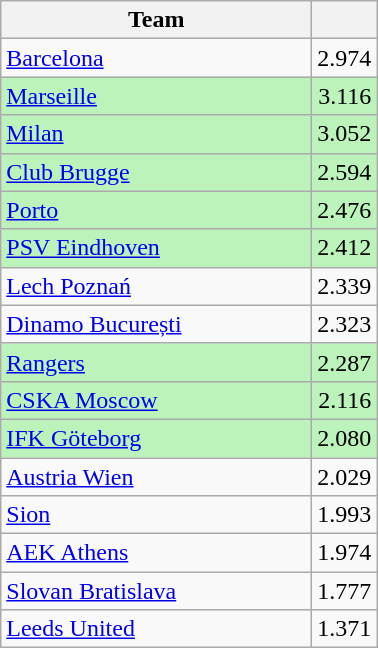<table class="wikitable">
<tr>
<th width=200>Team</th>
<th></th>
</tr>
<tr>
<td> <a href='#'>Barcelona</a></td>
<td align=right>2.974</td>
</tr>
<tr bgcolor=#BBF3BB>
<td> <a href='#'>Marseille</a></td>
<td align=right>3.116</td>
</tr>
<tr bgcolor=#BBF3BB>
<td> <a href='#'>Milan</a></td>
<td align=right>3.052</td>
</tr>
<tr bgcolor=#BBF3BB>
<td> <a href='#'>Club Brugge</a></td>
<td align=right>2.594</td>
</tr>
<tr bgcolor=#BBF3BB>
<td> <a href='#'>Porto</a></td>
<td align=right>2.476</td>
</tr>
<tr bgcolor=#BBF3BB>
<td> <a href='#'>PSV Eindhoven</a></td>
<td align=right>2.412</td>
</tr>
<tr>
<td> <a href='#'>Lech Poznań</a></td>
<td align=right>2.339</td>
</tr>
<tr>
<td> <a href='#'>Dinamo București</a></td>
<td align=right>2.323</td>
</tr>
<tr bgcolor=#BBF3BB>
<td> <a href='#'>Rangers</a></td>
<td align=right>2.287</td>
</tr>
<tr bgcolor=#BBF3BB>
<td> <a href='#'>CSKA Moscow</a></td>
<td align=right>2.116</td>
</tr>
<tr bgcolor=#BBF3BB>
<td> <a href='#'>IFK Göteborg</a></td>
<td align=right>2.080</td>
</tr>
<tr>
<td> <a href='#'>Austria Wien</a></td>
<td align=right>2.029</td>
</tr>
<tr>
<td> <a href='#'>Sion</a></td>
<td align=right>1.993</td>
</tr>
<tr>
<td> <a href='#'>AEK Athens</a></td>
<td align=right>1.974</td>
</tr>
<tr>
<td> <a href='#'>Slovan Bratislava</a></td>
<td align=right>1.777</td>
</tr>
<tr>
<td> <a href='#'>Leeds United</a></td>
<td align=right>1.371</td>
</tr>
</table>
